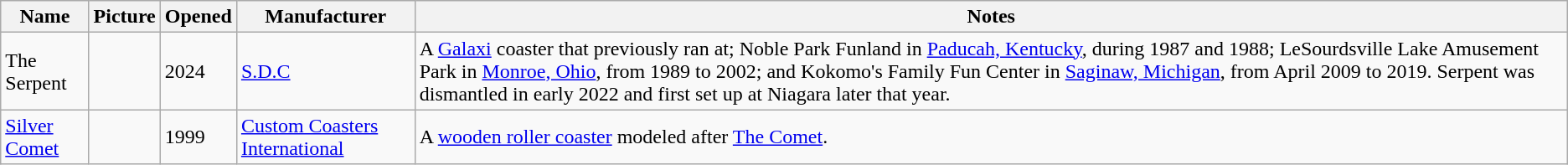<table class="wikitable sortable">
<tr>
<th>Name</th>
<th>Picture</th>
<th>Opened</th>
<th>Manufacturer</th>
<th>Notes</th>
</tr>
<tr>
<td>The Serpent</td>
<td> </td>
<td>2024</td>
<td><a href='#'>S.D.C</a></td>
<td>A <a href='#'>Galaxi</a> coaster that previously ran at; Noble Park Funland in <a href='#'>Paducah, Kentucky</a>, during 1987 and 1988; LeSourdsville Lake Amusement Park in <a href='#'>Monroe, Ohio</a>, from 1989 to 2002; and Kokomo's Family Fun Center in <a href='#'>Saginaw, Michigan</a>, from April 2009 to 2019. Serpent was dismantled in early 2022 and first set up at Niagara later that year.</td>
</tr>
<tr>
<td><a href='#'>Silver Comet</a></td>
<td> </td>
<td>1999</td>
<td><a href='#'>Custom Coasters International</a></td>
<td>A <a href='#'>wooden roller coaster</a> modeled after <a href='#'>The Comet</a>.</td>
</tr>
</table>
